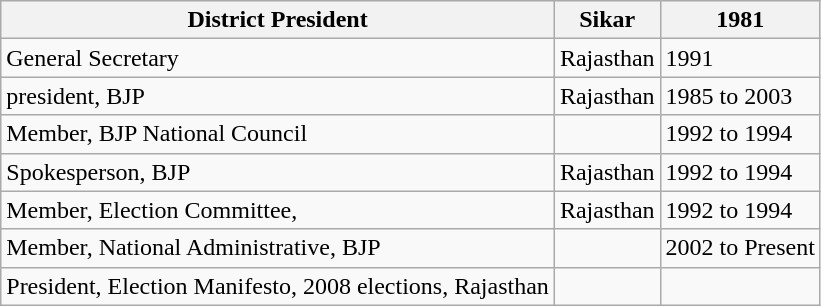<table class="wikitable">
<tr>
<th>District President</th>
<th>Sikar</th>
<th>1981</th>
</tr>
<tr>
<td>General Secretary</td>
<td>Rajasthan</td>
<td>1991</td>
</tr>
<tr>
<td>president, BJP</td>
<td>Rajasthan</td>
<td>1985 to 2003</td>
</tr>
<tr>
<td>Member, BJP National Council</td>
<td></td>
<td>1992 to 1994</td>
</tr>
<tr>
<td>Spokesperson, BJP</td>
<td>Rajasthan</td>
<td>1992 to 1994</td>
</tr>
<tr>
<td>Member, Election Committee,</td>
<td>Rajasthan</td>
<td>1992 to 1994</td>
</tr>
<tr>
<td>Member, National Administrative, BJP</td>
<td></td>
<td>2002 to Present</td>
</tr>
<tr>
<td>President, Election Manifesto, 2008 elections, Rajasthan</td>
<td></td>
<td></td>
</tr>
</table>
